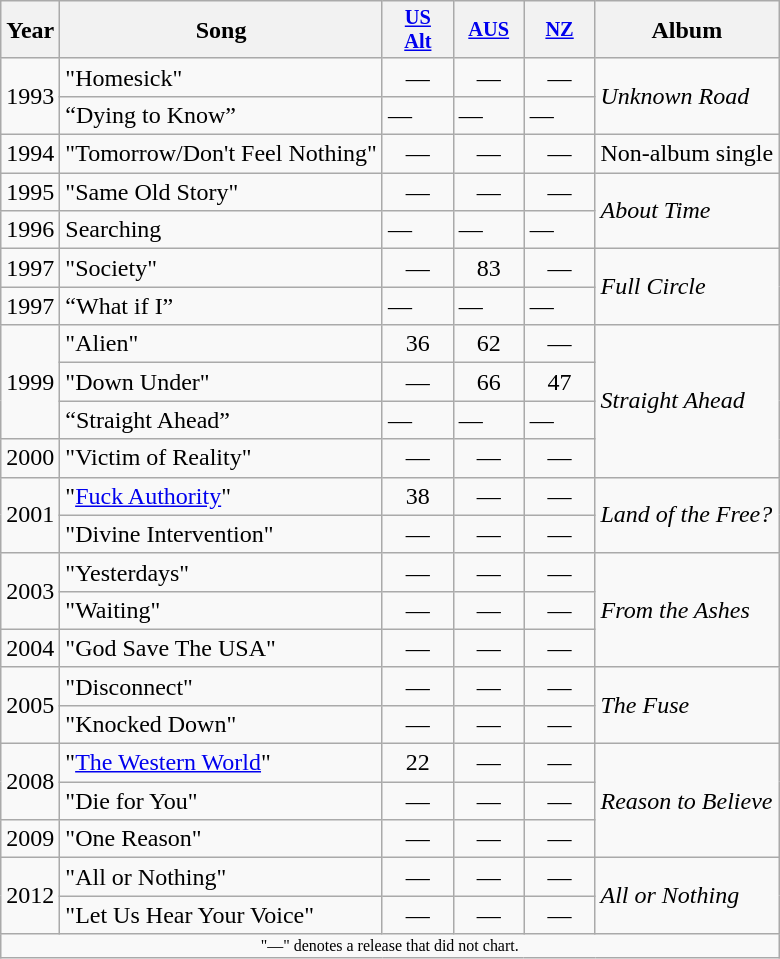<table class="wikitable">
<tr>
<th>Year</th>
<th><strong>Song</strong></th>
<th style="width:3em;font-size:85%"><a href='#'>US<br>Alt</a><br></th>
<th style="width:3em;font-size:85%"><a href='#'>AUS</a><br></th>
<th style="width:3em;font-size:85%"><a href='#'>NZ</a><br></th>
<th>Album</th>
</tr>
<tr>
<td rowspan="2">1993</td>
<td>"Homesick"</td>
<td align="center">—</td>
<td align="center">—</td>
<td align="center">—</td>
<td rowspan="2"><em>Unknown Road</em></td>
</tr>
<tr>
<td>“Dying to Know”</td>
<td>—</td>
<td>—</td>
<td>—</td>
</tr>
<tr>
<td>1994</td>
<td>"Tomorrow/Don't Feel Nothing"</td>
<td align="center">—</td>
<td align="center">—</td>
<td align="center">—</td>
<td>Non-album single</td>
</tr>
<tr>
<td>1995</td>
<td>"Same Old Story"</td>
<td align="center">—</td>
<td align="center">—</td>
<td align="center">—</td>
<td rowspan="2"><em>About Time</em></td>
</tr>
<tr>
<td>1996</td>
<td>Searching</td>
<td>—</td>
<td>—</td>
<td>—</td>
</tr>
<tr>
<td>1997</td>
<td>"Society"</td>
<td align="center">—</td>
<td align="center">83</td>
<td align="center">—</td>
<td rowspan="2"><em>Full Circle</em></td>
</tr>
<tr>
<td>1997</td>
<td>“What if I”</td>
<td>—</td>
<td>—</td>
<td>—</td>
</tr>
<tr>
<td rowspan="3">1999</td>
<td>"Alien"</td>
<td align="center">36</td>
<td align="center">62</td>
<td align="center">—</td>
<td rowspan="4"><em>Straight Ahead</em></td>
</tr>
<tr>
<td>"Down Under"</td>
<td align="center">—</td>
<td align="center">66</td>
<td align="center">47</td>
</tr>
<tr>
<td>“Straight Ahead”</td>
<td>—</td>
<td>—</td>
<td>—</td>
</tr>
<tr>
<td>2000</td>
<td>"Victim of Reality"</td>
<td align="center">—</td>
<td align="center">—</td>
<td align="center">—</td>
</tr>
<tr>
<td rowspan="2">2001</td>
<td>"<a href='#'>Fuck Authority</a>"</td>
<td align="center">38</td>
<td align="center">—</td>
<td align="center">—</td>
<td rowspan="2"><em>Land of the Free?</em></td>
</tr>
<tr>
<td>"Divine Intervention"</td>
<td align="center">—</td>
<td align="center">—</td>
<td align="center">—</td>
</tr>
<tr>
<td rowspan="2">2003</td>
<td>"Yesterdays"</td>
<td align="center">—</td>
<td align="center">—</td>
<td align="center">—</td>
<td rowspan="3"><em>From the Ashes</em></td>
</tr>
<tr>
<td>"Waiting"</td>
<td align="center">—</td>
<td align="center">—</td>
<td align="center">—</td>
</tr>
<tr>
<td>2004</td>
<td>"God Save The USA"</td>
<td align="center">—</td>
<td align="center">—</td>
<td align="center">—</td>
</tr>
<tr>
<td rowspan="2">2005</td>
<td>"Disconnect"</td>
<td align="center">—</td>
<td align="center">—</td>
<td align="center">—</td>
<td rowspan="2"><em>The Fuse</em></td>
</tr>
<tr>
<td>"Knocked Down"</td>
<td align="center">—</td>
<td align="center">—</td>
<td align="center">—</td>
</tr>
<tr>
<td rowspan="2">2008</td>
<td>"<a href='#'>The Western World</a>"</td>
<td align="center">22</td>
<td align="center">—</td>
<td align="center">—</td>
<td rowspan="3"><em>Reason to Believe</em></td>
</tr>
<tr>
<td>"Die for You"</td>
<td align="center">—</td>
<td align="center">—</td>
<td align="center">—</td>
</tr>
<tr>
<td>2009</td>
<td>"One Reason"</td>
<td align="center">—</td>
<td align="center">—</td>
<td align="center">—</td>
</tr>
<tr>
<td rowspan="2">2012</td>
<td>"All or Nothing"</td>
<td align="center">—</td>
<td align="center">—</td>
<td align="center">—</td>
<td rowspan="2"><em>All or Nothing</em></td>
</tr>
<tr>
<td>"Let Us Hear Your Voice"</td>
<td align="center">—</td>
<td align="center">—</td>
<td align="center">—</td>
</tr>
<tr>
<td align="center" colspan="6" style="font-size: 8pt">"—" denotes a release that did not chart.</td>
</tr>
</table>
